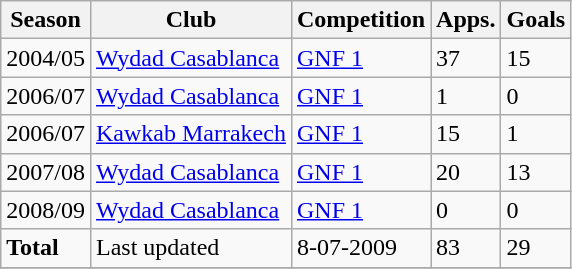<table class="wikitable">
<tr ---->
<th>Season</th>
<th>Club</th>
<th>Competition</th>
<th>Apps.</th>
<th>Goals</th>
</tr>
<tr ---->
<td>2004/05</td>
<td><a href='#'>Wydad Casablanca</a></td>
<td><a href='#'>GNF 1</a></td>
<td>37</td>
<td>15</td>
</tr>
<tr ---->
<td>2006/07</td>
<td><a href='#'>Wydad Casablanca</a></td>
<td><a href='#'>GNF 1</a></td>
<td>1</td>
<td>0</td>
</tr>
<tr ---->
<td>2006/07</td>
<td><a href='#'>Kawkab Marrakech</a></td>
<td><a href='#'>GNF 1</a></td>
<td>15</td>
<td>1</td>
</tr>
<tr ---->
<td>2007/08</td>
<td><a href='#'>Wydad Casablanca</a></td>
<td><a href='#'>GNF 1</a></td>
<td>20</td>
<td>13</td>
</tr>
<tr ---->
<td>2008/09</td>
<td><a href='#'>Wydad Casablanca</a></td>
<td><a href='#'>GNF 1</a></td>
<td>0</td>
<td>0</td>
</tr>
<tr ---->
<td><strong>Total</strong></td>
<td>Last updated</td>
<td>8-07-2009</td>
<td>83</td>
<td>29</td>
</tr>
<tr ---->
</tr>
</table>
